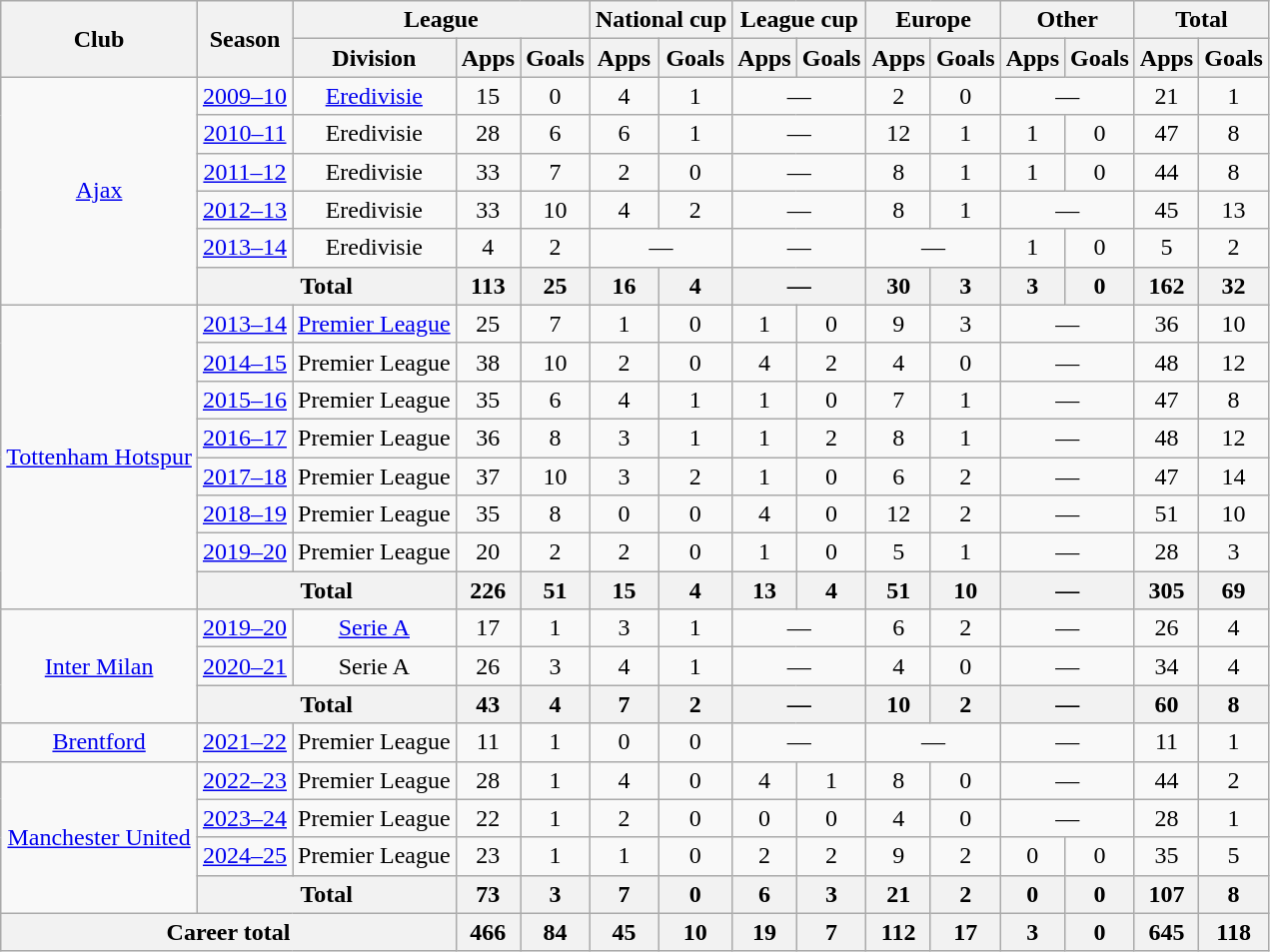<table class=wikitable style=text-align:center>
<tr>
<th rowspan=2>Club</th>
<th rowspan=2>Season</th>
<th colspan=3>League</th>
<th colspan=2>National cup</th>
<th colspan=2>League cup</th>
<th colspan=2>Europe</th>
<th colspan=2>Other</th>
<th colspan=2>Total</th>
</tr>
<tr>
<th>Division</th>
<th>Apps</th>
<th>Goals</th>
<th>Apps</th>
<th>Goals</th>
<th>Apps</th>
<th>Goals</th>
<th>Apps</th>
<th>Goals</th>
<th>Apps</th>
<th>Goals</th>
<th>Apps</th>
<th>Goals</th>
</tr>
<tr>
<td rowspan=6><a href='#'>Ajax</a></td>
<td><a href='#'>2009–10</a></td>
<td><a href='#'>Eredivisie</a></td>
<td>15</td>
<td>0</td>
<td>4</td>
<td>1</td>
<td colspan=2>—</td>
<td>2</td>
<td>0</td>
<td colspan=2>—</td>
<td>21</td>
<td>1</td>
</tr>
<tr>
<td><a href='#'>2010–11</a></td>
<td>Eredivisie</td>
<td>28</td>
<td>6</td>
<td>6</td>
<td>1</td>
<td colspan=2>—</td>
<td>12</td>
<td>1</td>
<td>1</td>
<td>0</td>
<td>47</td>
<td>8</td>
</tr>
<tr>
<td><a href='#'>2011–12</a></td>
<td>Eredivisie</td>
<td>33</td>
<td>7</td>
<td>2</td>
<td>0</td>
<td colspan=2>—</td>
<td>8</td>
<td>1</td>
<td>1</td>
<td>0</td>
<td>44</td>
<td>8</td>
</tr>
<tr>
<td><a href='#'>2012–13</a></td>
<td>Eredivisie</td>
<td>33</td>
<td>10</td>
<td>4</td>
<td>2</td>
<td colspan=2>—</td>
<td>8</td>
<td>1</td>
<td colspan=2>—</td>
<td>45</td>
<td>13</td>
</tr>
<tr>
<td><a href='#'>2013–14</a></td>
<td>Eredivisie</td>
<td>4</td>
<td>2</td>
<td colspan=2>—</td>
<td colspan=2>—</td>
<td colspan=2>—</td>
<td>1</td>
<td>0</td>
<td>5</td>
<td>2</td>
</tr>
<tr>
<th colspan=2>Total</th>
<th>113</th>
<th>25</th>
<th>16</th>
<th>4</th>
<th colspan=2>—</th>
<th>30</th>
<th>3</th>
<th>3</th>
<th>0</th>
<th>162</th>
<th>32</th>
</tr>
<tr>
<td rowspan=8><a href='#'>Tottenham Hotspur</a></td>
<td><a href='#'>2013–14</a></td>
<td><a href='#'>Premier League</a></td>
<td>25</td>
<td>7</td>
<td>1</td>
<td>0</td>
<td>1</td>
<td>0</td>
<td>9</td>
<td>3</td>
<td colspan=2>—</td>
<td>36</td>
<td>10</td>
</tr>
<tr>
<td><a href='#'>2014–15</a></td>
<td>Premier League</td>
<td>38</td>
<td>10</td>
<td>2</td>
<td>0</td>
<td>4</td>
<td>2</td>
<td>4</td>
<td>0</td>
<td colspan=2>—</td>
<td>48</td>
<td>12</td>
</tr>
<tr>
<td><a href='#'>2015–16</a></td>
<td>Premier League</td>
<td>35</td>
<td>6</td>
<td>4</td>
<td>1</td>
<td>1</td>
<td>0</td>
<td>7</td>
<td>1</td>
<td colspan=2>—</td>
<td>47</td>
<td>8</td>
</tr>
<tr>
<td><a href='#'>2016–17</a></td>
<td>Premier League</td>
<td>36</td>
<td>8</td>
<td>3</td>
<td>1</td>
<td>1</td>
<td>2</td>
<td>8</td>
<td>1</td>
<td colspan=2>—</td>
<td>48</td>
<td>12</td>
</tr>
<tr>
<td><a href='#'>2017–18</a></td>
<td>Premier League</td>
<td>37</td>
<td>10</td>
<td>3</td>
<td>2</td>
<td>1</td>
<td>0</td>
<td>6</td>
<td>2</td>
<td colspan=2>—</td>
<td>47</td>
<td>14</td>
</tr>
<tr>
<td><a href='#'>2018–19</a></td>
<td>Premier League</td>
<td>35</td>
<td>8</td>
<td>0</td>
<td>0</td>
<td>4</td>
<td>0</td>
<td>12</td>
<td>2</td>
<td colspan=2>—</td>
<td>51</td>
<td>10</td>
</tr>
<tr>
<td><a href='#'>2019–20</a></td>
<td>Premier League</td>
<td>20</td>
<td>2</td>
<td>2</td>
<td>0</td>
<td>1</td>
<td>0</td>
<td>5</td>
<td>1</td>
<td colspan=2>—</td>
<td>28</td>
<td>3</td>
</tr>
<tr>
<th colspan=2>Total</th>
<th>226</th>
<th>51</th>
<th>15</th>
<th>4</th>
<th>13</th>
<th>4</th>
<th>51</th>
<th>10</th>
<th colspan=2>—</th>
<th>305</th>
<th>69</th>
</tr>
<tr>
<td rowspan=3><a href='#'>Inter Milan</a></td>
<td><a href='#'>2019–20</a></td>
<td><a href='#'>Serie A</a></td>
<td>17</td>
<td>1</td>
<td>3</td>
<td>1</td>
<td colspan=2>—</td>
<td>6</td>
<td>2</td>
<td colspan=2>—</td>
<td>26</td>
<td>4</td>
</tr>
<tr>
<td><a href='#'>2020–21</a></td>
<td>Serie A</td>
<td>26</td>
<td>3</td>
<td>4</td>
<td>1</td>
<td colspan=2>—</td>
<td>4</td>
<td>0</td>
<td colspan=2>—</td>
<td>34</td>
<td>4</td>
</tr>
<tr>
<th colspan=2>Total</th>
<th>43</th>
<th>4</th>
<th>7</th>
<th>2</th>
<th colspan=2>—</th>
<th>10</th>
<th>2</th>
<th colspan=2>—</th>
<th>60</th>
<th>8</th>
</tr>
<tr>
<td><a href='#'>Brentford</a></td>
<td><a href='#'>2021–22</a></td>
<td>Premier League</td>
<td>11</td>
<td>1</td>
<td>0</td>
<td>0</td>
<td colspan=2>—</td>
<td colspan=2>—</td>
<td colspan=2>—</td>
<td>11</td>
<td>1</td>
</tr>
<tr>
<td rowspan=4><a href='#'>Manchester United</a></td>
<td><a href='#'>2022–23</a></td>
<td>Premier League</td>
<td>28</td>
<td>1</td>
<td>4</td>
<td>0</td>
<td>4</td>
<td>1</td>
<td>8</td>
<td>0</td>
<td colspan=2>—</td>
<td>44</td>
<td>2</td>
</tr>
<tr>
<td><a href='#'>2023–24</a></td>
<td>Premier League</td>
<td>22</td>
<td>1</td>
<td>2</td>
<td>0</td>
<td>0</td>
<td>0</td>
<td>4</td>
<td>0</td>
<td colspan=2>—</td>
<td>28</td>
<td>1</td>
</tr>
<tr>
<td><a href='#'>2024–25</a></td>
<td>Premier League</td>
<td>23</td>
<td>1</td>
<td>1</td>
<td>0</td>
<td>2</td>
<td>2</td>
<td>9</td>
<td>2</td>
<td>0</td>
<td>0</td>
<td>35</td>
<td>5</td>
</tr>
<tr>
<th colspan=2>Total</th>
<th>73</th>
<th>3</th>
<th>7</th>
<th>0</th>
<th>6</th>
<th>3</th>
<th>21</th>
<th>2</th>
<th>0</th>
<th>0</th>
<th>107</th>
<th>8</th>
</tr>
<tr>
<th colspan=3>Career total</th>
<th>466</th>
<th>84</th>
<th>45</th>
<th>10</th>
<th>19</th>
<th>7</th>
<th>112</th>
<th>17</th>
<th>3</th>
<th>0</th>
<th>645</th>
<th>118</th>
</tr>
</table>
